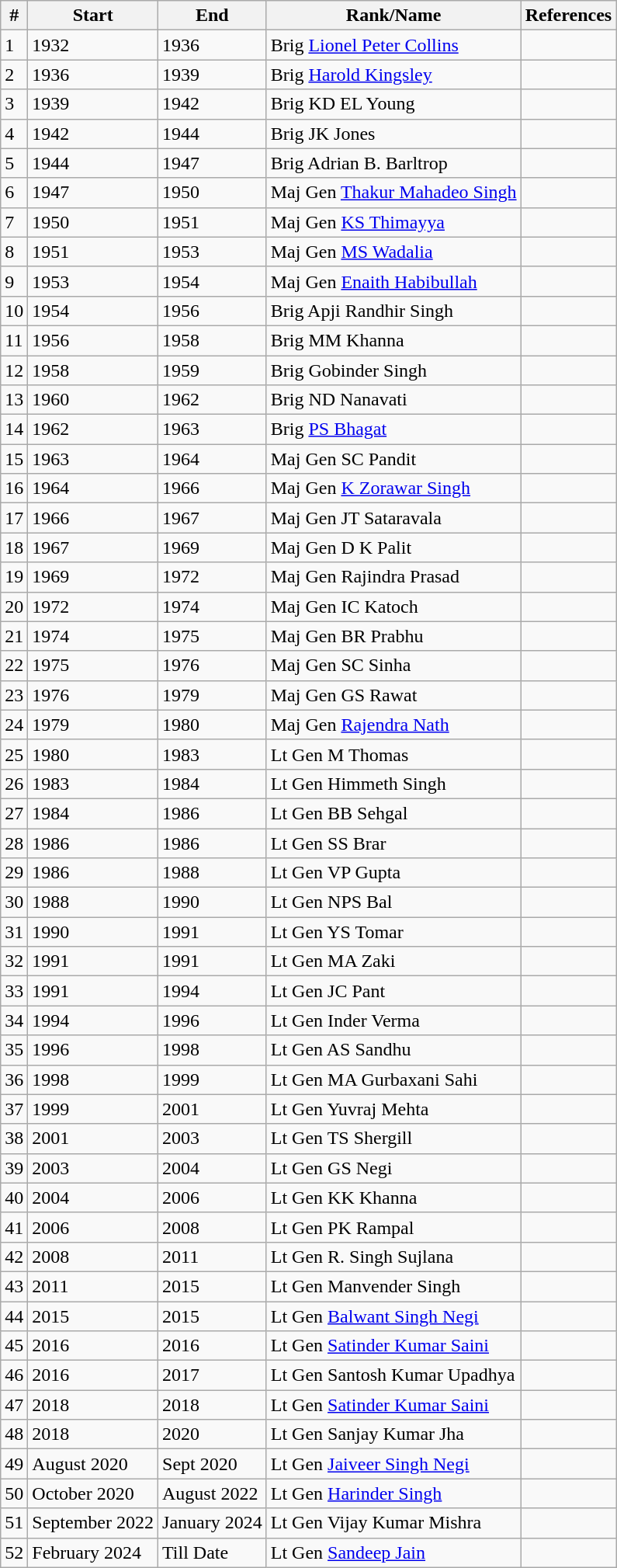<table class="wikitable">
<tr>
<th>#</th>
<th>Start</th>
<th>End</th>
<th>Rank/Name</th>
<th>References</th>
</tr>
<tr>
<td>1</td>
<td>1932</td>
<td>1936</td>
<td>Brig <a href='#'>Lionel Peter Collins</a></td>
<td></td>
</tr>
<tr>
<td>2</td>
<td>1936</td>
<td>1939</td>
<td>Brig <a href='#'>Harold Kingsley</a></td>
<td></td>
</tr>
<tr>
<td>3</td>
<td>1939</td>
<td>1942</td>
<td>Brig KD EL Young</td>
<td></td>
</tr>
<tr>
<td>4</td>
<td>1942</td>
<td>1944</td>
<td>Brig JK Jones</td>
<td></td>
</tr>
<tr>
<td>5</td>
<td>1944</td>
<td>1947</td>
<td>Brig Adrian B. Barltrop</td>
<td></td>
</tr>
<tr>
<td>6</td>
<td>1947</td>
<td>1950</td>
<td>Maj Gen <a href='#'>Thakur Mahadeo Singh</a></td>
<td></td>
</tr>
<tr>
<td>7</td>
<td>1950</td>
<td>1951</td>
<td>Maj Gen <a href='#'>KS Thimayya</a></td>
<td></td>
</tr>
<tr>
<td>8</td>
<td>1951</td>
<td>1953</td>
<td>Maj Gen <a href='#'>MS Wadalia</a></td>
<td></td>
</tr>
<tr>
<td>9</td>
<td>1953</td>
<td>1954</td>
<td>Maj Gen <a href='#'>Enaith Habibullah</a></td>
<td></td>
</tr>
<tr>
<td>10</td>
<td>1954</td>
<td>1956</td>
<td>Brig Apji Randhir Singh</td>
<td></td>
</tr>
<tr>
<td>11</td>
<td>1956</td>
<td>1958</td>
<td>Brig MM Khanna</td>
<td></td>
</tr>
<tr>
<td>12</td>
<td>1958</td>
<td>1959</td>
<td>Brig Gobinder Singh</td>
<td></td>
</tr>
<tr>
<td>13</td>
<td>1960</td>
<td>1962</td>
<td>Brig ND Nanavati</td>
<td></td>
</tr>
<tr>
<td>14</td>
<td>1962</td>
<td>1963</td>
<td>Brig <a href='#'>PS Bhagat</a></td>
<td></td>
</tr>
<tr>
<td>15</td>
<td>1963</td>
<td>1964</td>
<td>Maj Gen SC Pandit</td>
<td></td>
</tr>
<tr>
<td>16</td>
<td>1964</td>
<td>1966</td>
<td>Maj Gen <a href='#'>K Zorawar Singh</a></td>
<td></td>
</tr>
<tr>
<td>17</td>
<td>1966</td>
<td>1967</td>
<td>Maj Gen JT Sataravala</td>
<td></td>
</tr>
<tr>
<td>18</td>
<td>1967</td>
<td>1969</td>
<td>Maj Gen D K Palit</td>
<td></td>
</tr>
<tr>
<td>19</td>
<td>1969</td>
<td>1972</td>
<td>Maj Gen Rajindra Prasad</td>
<td></td>
</tr>
<tr>
<td>20</td>
<td>1972</td>
<td>1974</td>
<td>Maj Gen IC Katoch</td>
<td></td>
</tr>
<tr>
<td>21</td>
<td>1974</td>
<td>1975</td>
<td>Maj Gen BR Prabhu</td>
<td></td>
</tr>
<tr>
<td>22</td>
<td>1975</td>
<td>1976</td>
<td>Maj Gen SC Sinha</td>
<td></td>
</tr>
<tr>
<td>23</td>
<td>1976</td>
<td>1979</td>
<td>Maj Gen GS Rawat</td>
<td></td>
</tr>
<tr>
<td>24</td>
<td>1979</td>
<td>1980</td>
<td>Maj Gen <a href='#'>Rajendra Nath</a></td>
<td></td>
</tr>
<tr>
<td>25</td>
<td>1980</td>
<td>1983</td>
<td>Lt Gen M Thomas</td>
<td></td>
</tr>
<tr>
<td>26</td>
<td>1983</td>
<td>1984</td>
<td>Lt Gen Himmeth Singh</td>
<td></td>
</tr>
<tr>
<td>27</td>
<td>1984</td>
<td>1986</td>
<td>Lt Gen BB Sehgal</td>
<td></td>
</tr>
<tr>
<td>28</td>
<td>1986</td>
<td>1986</td>
<td>Lt Gen SS Brar</td>
<td></td>
</tr>
<tr>
<td>29</td>
<td>1986</td>
<td>1988</td>
<td>Lt Gen VP Gupta</td>
<td></td>
</tr>
<tr>
<td>30</td>
<td>1988</td>
<td>1990</td>
<td>Lt Gen NPS Bal</td>
<td></td>
</tr>
<tr>
<td>31</td>
<td>1990</td>
<td>1991</td>
<td>Lt Gen YS Tomar</td>
<td></td>
</tr>
<tr>
<td>32</td>
<td>1991</td>
<td>1991</td>
<td>Lt Gen MA Zaki</td>
<td></td>
</tr>
<tr>
<td>33</td>
<td>1991</td>
<td>1994</td>
<td>Lt Gen JC Pant</td>
<td></td>
</tr>
<tr>
<td>34</td>
<td>1994</td>
<td>1996</td>
<td>Lt Gen Inder Verma</td>
<td></td>
</tr>
<tr>
<td>35</td>
<td>1996</td>
<td>1998</td>
<td>Lt Gen AS Sandhu</td>
<td></td>
</tr>
<tr>
<td>36</td>
<td>1998</td>
<td>1999</td>
<td>Lt Gen MA Gurbaxani Sahi</td>
<td></td>
</tr>
<tr>
<td>37</td>
<td>1999</td>
<td>2001</td>
<td>Lt Gen Yuvraj Mehta</td>
<td></td>
</tr>
<tr>
<td>38</td>
<td>2001</td>
<td>2003</td>
<td>Lt Gen TS Shergill</td>
<td></td>
</tr>
<tr>
<td>39</td>
<td>2003</td>
<td>2004</td>
<td>Lt Gen GS Negi</td>
<td></td>
</tr>
<tr>
<td>40</td>
<td>2004</td>
<td>2006</td>
<td>Lt Gen KK Khanna</td>
<td></td>
</tr>
<tr>
<td>41</td>
<td>2006</td>
<td>2008</td>
<td>Lt Gen PK Rampal</td>
<td></td>
</tr>
<tr>
<td>42</td>
<td>2008</td>
<td>2011</td>
<td>Lt Gen R. Singh Sujlana</td>
<td></td>
</tr>
<tr>
<td>43</td>
<td>2011</td>
<td>2015</td>
<td>Lt Gen Manvender Singh</td>
<td></td>
</tr>
<tr>
<td>44</td>
<td>2015</td>
<td>2015</td>
<td>Lt Gen <a href='#'>Balwant Singh Negi</a></td>
<td></td>
</tr>
<tr>
<td>45</td>
<td>2016</td>
<td>2016</td>
<td>Lt Gen <a href='#'>Satinder Kumar Saini</a></td>
<td></td>
</tr>
<tr>
<td>46</td>
<td>2016</td>
<td>2017</td>
<td>Lt Gen Santosh Kumar Upadhya</td>
<td></td>
</tr>
<tr>
<td>47</td>
<td>2018</td>
<td>2018</td>
<td>Lt Gen <a href='#'>Satinder Kumar Saini</a></td>
<td></td>
</tr>
<tr>
<td>48</td>
<td>2018</td>
<td>2020</td>
<td>Lt Gen Sanjay Kumar Jha</td>
<td></td>
</tr>
<tr>
<td>49</td>
<td>August 2020</td>
<td>Sept 2020</td>
<td>Lt Gen <a href='#'>Jaiveer Singh Negi</a></td>
<td></td>
</tr>
<tr>
<td>50</td>
<td>October 2020</td>
<td>August 2022</td>
<td>Lt Gen <a href='#'>Harinder Singh</a></td>
<td></td>
</tr>
<tr>
<td>51</td>
<td>September 2022</td>
<td>January 2024</td>
<td>Lt Gen Vijay Kumar Mishra</td>
<td></td>
</tr>
<tr>
<td>52</td>
<td>February 2024</td>
<td>Till Date</td>
<td>Lt Gen <a href='#'>Sandeep Jain</a></td>
<td></td>
</tr>
</table>
